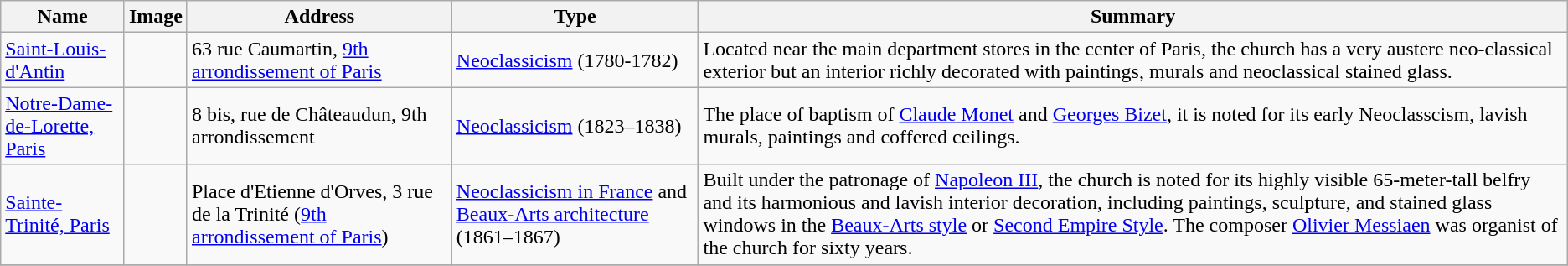<table class="wikitable sortable">
<tr>
<th>Name</th>
<th>Image</th>
<th>Address</th>
<th>Type</th>
<th class=unsortable>Summary</th>
</tr>
<tr>
<td><a href='#'>Saint-Louis-d'Antin</a></td>
<td></td>
<td>63 rue Caumartin, <a href='#'>9th arrondissement of Paris</a></td>
<td><a href='#'>Neoclassicism</a> (1780-1782)</td>
<td>Located near the main department stores in the center of Paris, the church has a very austere neo-classical exterior but an interior richly decorated with paintings, murals and neoclassical stained glass.</td>
</tr>
<tr>
<td><a href='#'>Notre-Dame-de-Lorette, Paris</a></td>
<td></td>
<td>8 bis, rue de Châteaudun, 9th arrondissement</td>
<td><a href='#'>Neoclassicism</a> (1823–1838)</td>
<td>The place of baptism of <a href='#'>Claude Monet</a> and <a href='#'>Georges Bizet</a>, it is noted for its early Neoclasscism, lavish murals, paintings and coffered ceilings.</td>
</tr>
<tr>
<td><a href='#'>Sainte-Trinité, Paris</a></td>
<td></td>
<td>Place d'Etienne d'Orves, 3 rue de la Trinité (<a href='#'>9th arrondissement of Paris</a>)</td>
<td><a href='#'>Neoclassicism in France</a> and <a href='#'>Beaux-Arts architecture</a> (1861–1867)</td>
<td>Built under the patronage of <a href='#'>Napoleon III</a>, the church is noted for its highly visible 65-meter-tall belfry and its harmonious and lavish interior decoration, including paintings, sculpture, and stained glass windows in the <a href='#'>Beaux-Arts style</a> or <a href='#'>Second Empire Style</a>. The composer <a href='#'>Olivier Messiaen</a> was organist of the church for sixty years.</td>
</tr>
<tr>
</tr>
</table>
